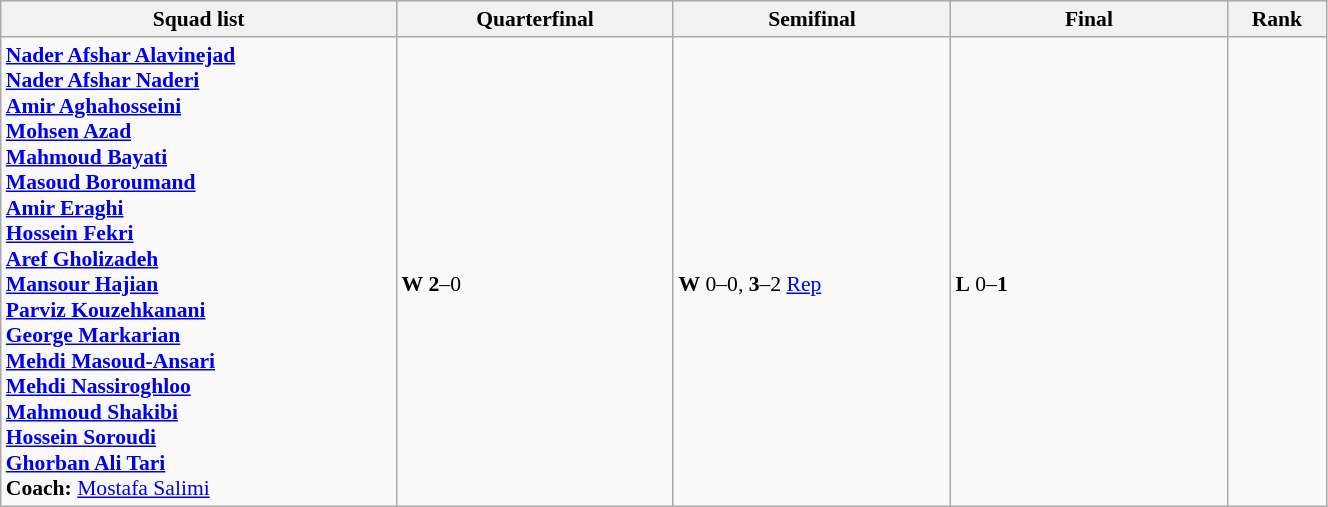<table class="wikitable" width="70%" style="text-align:left; font-size:90%">
<tr>
<th width="20%">Squad list</th>
<th width="14%">Quarterfinal</th>
<th width="14%">Semifinal</th>
<th width="14%">Final</th>
<th width="5%">Rank</th>
</tr>
<tr>
<td><strong><a href='#'>Nader Afshar Alavinejad</a><br><a href='#'>Nader Afshar Naderi</a><br><a href='#'>Amir Aghahosseini</a><br><a href='#'>Mohsen Azad</a><br><a href='#'>Mahmoud Bayati</a><br><a href='#'>Masoud Boroumand</a><br><a href='#'>Amir Eraghi</a><br><a href='#'>Hossein Fekri</a><br><a href='#'>Aref Gholizadeh</a><br><a href='#'>Mansour Hajian</a><br><a href='#'>Parviz Kouzehkanani</a><br><a href='#'>George Markarian</a><br><a href='#'>Mehdi Masoud-Ansari</a><br><a href='#'>Mehdi Nassiroghloo</a><br><a href='#'>Mahmoud Shakibi</a><br><a href='#'>Hossein Soroudi</a><br><a href='#'>Ghorban Ali Tari</a><br>Coach:</strong> <a href='#'>Mostafa Salimi</a></td>
<td><br><strong>W</strong> <strong>2</strong>–0</td>
<td><br><strong>W</strong> 0–0, <strong>3</strong>–2 <a href='#'>Rep</a></td>
<td><br><strong>L</strong> 0–<strong>1</strong></td>
<td align="center"></td>
</tr>
</table>
